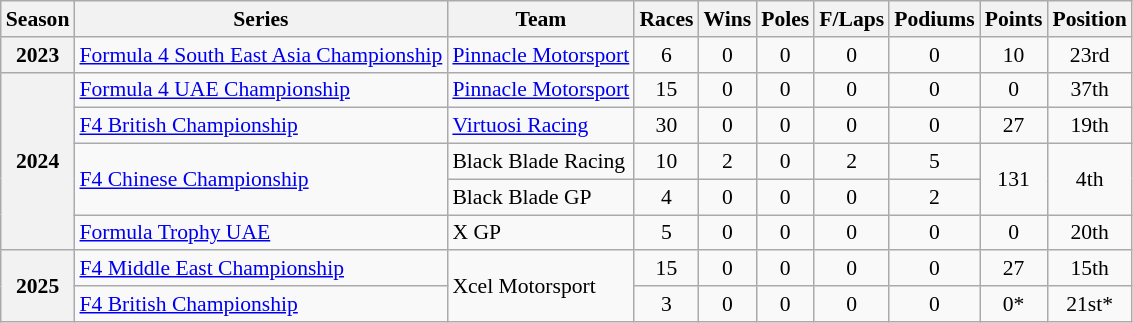<table class="wikitable" style="font-size: 90%; text-align:center">
<tr>
<th>Season</th>
<th>Series</th>
<th>Team</th>
<th>Races</th>
<th>Wins</th>
<th>Poles</th>
<th>F/Laps</th>
<th>Podiums</th>
<th>Points</th>
<th>Position</th>
</tr>
<tr>
<th>2023</th>
<td align=left nowrap><a href='#'>Formula 4 South East Asia Championship</a></td>
<td align=left nowrap><a href='#'>Pinnacle Motorsport</a></td>
<td>6</td>
<td>0</td>
<td>0</td>
<td>0</td>
<td>0</td>
<td>10</td>
<td>23rd</td>
</tr>
<tr>
<th rowspan="5">2024</th>
<td align="left"><a href='#'>Formula 4 UAE Championship</a></td>
<td align="left"><a href='#'>Pinnacle Motorsport</a></td>
<td>15</td>
<td>0</td>
<td>0</td>
<td>0</td>
<td>0</td>
<td>0</td>
<td>37th</td>
</tr>
<tr>
<td align="left"><a href='#'>F4 British Championship</a></td>
<td align="left"><a href='#'>Virtuosi Racing</a></td>
<td>30</td>
<td>0</td>
<td>0</td>
<td>0</td>
<td>0</td>
<td>27</td>
<td>19th</td>
</tr>
<tr>
<td rowspan="2" align="left"><a href='#'>F4 Chinese Championship</a></td>
<td align=left>Black Blade Racing</td>
<td>10</td>
<td>2</td>
<td>0</td>
<td>2</td>
<td>5</td>
<td rowspan="2">131</td>
<td rowspan="2">4th</td>
</tr>
<tr>
<td align=left>Black Blade GP</td>
<td>4</td>
<td>0</td>
<td>0</td>
<td>0</td>
<td>2</td>
</tr>
<tr>
<td align=left><a href='#'>Formula Trophy UAE</a></td>
<td align=left>X GP</td>
<td>5</td>
<td>0</td>
<td>0</td>
<td>0</td>
<td>0</td>
<td>0</td>
<td>20th</td>
</tr>
<tr>
<th rowspan="2">2025</th>
<td align="left" nowrap=""><a href='#'>F4 Middle East Championship</a></td>
<td rowspan="2" align="left" nowrap="">Xcel Motorsport</td>
<td>15</td>
<td>0</td>
<td>0</td>
<td>0</td>
<td>0</td>
<td>27</td>
<td>15th</td>
</tr>
<tr>
<td align="left"><a href='#'>F4 British Championship</a></td>
<td>3</td>
<td>0</td>
<td>0</td>
<td>0</td>
<td>0</td>
<td>0*</td>
<td>21st*</td>
</tr>
</table>
